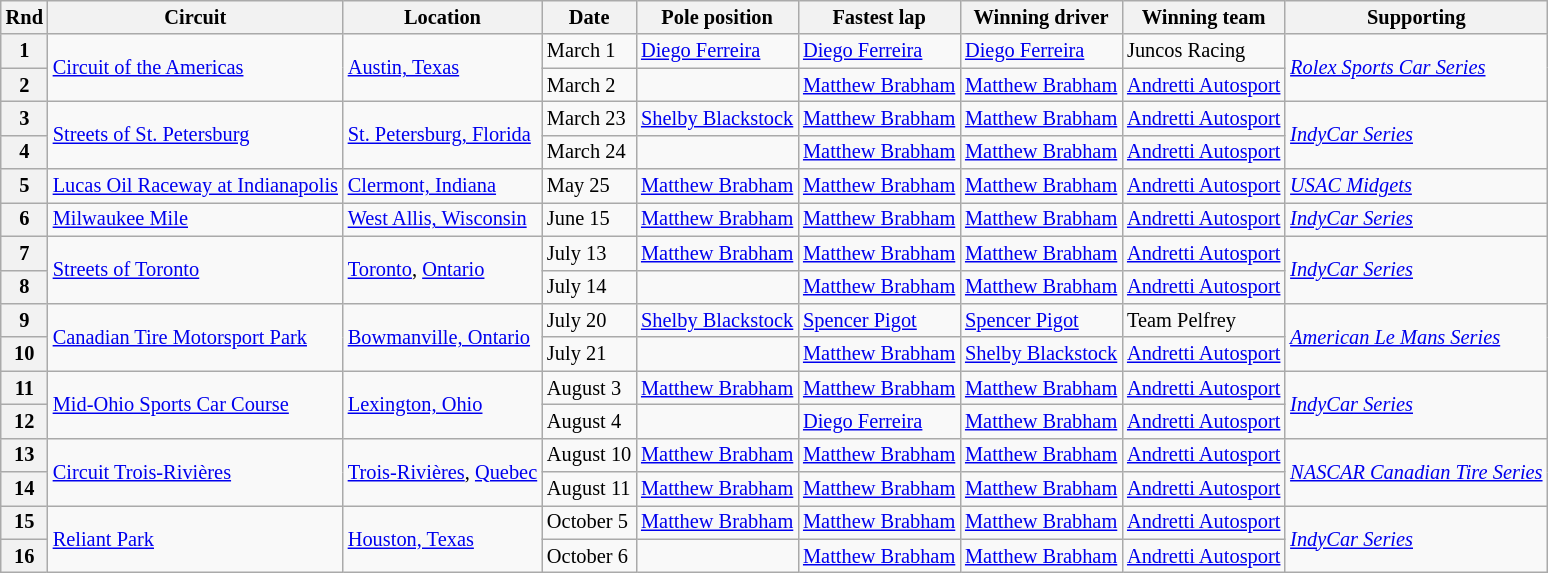<table class="wikitable" style="font-size: 85%;">
<tr>
<th Round>Rnd</th>
<th>Circuit</th>
<th>Location</th>
<th>Date</th>
<th>Pole position</th>
<th>Fastest lap</th>
<th>Winning driver</th>
<th>Winning team</th>
<th>Supporting</th>
</tr>
<tr>
<th>1</th>
<td rowspan=2><a href='#'>Circuit of the Americas</a></td>
<td rowspan=2><a href='#'>Austin, Texas</a></td>
<td>March 1</td>
<td> <a href='#'>Diego Ferreira</a></td>
<td> <a href='#'>Diego Ferreira</a></td>
<td> <a href='#'>Diego Ferreira</a></td>
<td>Juncos Racing</td>
<td rowspan=2><em><a href='#'>Rolex Sports Car Series</a></em></td>
</tr>
<tr>
<th>2</th>
<td>March 2</td>
<td></td>
<td> <a href='#'>Matthew Brabham</a></td>
<td> <a href='#'>Matthew Brabham</a></td>
<td><a href='#'>Andretti Autosport</a></td>
</tr>
<tr>
<th>3</th>
<td rowspan=2><a href='#'>Streets of St. Petersburg</a></td>
<td rowspan=2><a href='#'>St. Petersburg, Florida</a></td>
<td>March 23</td>
<td> <a href='#'>Shelby Blackstock</a></td>
<td> <a href='#'>Matthew Brabham</a></td>
<td> <a href='#'>Matthew Brabham</a></td>
<td><a href='#'>Andretti Autosport</a></td>
<td rowspan=2><em><a href='#'>IndyCar Series</a></em></td>
</tr>
<tr>
<th>4</th>
<td>March 24</td>
<td></td>
<td> <a href='#'>Matthew Brabham</a></td>
<td> <a href='#'>Matthew Brabham</a></td>
<td><a href='#'>Andretti Autosport</a></td>
</tr>
<tr>
<th>5</th>
<td><a href='#'>Lucas Oil Raceway at Indianapolis</a></td>
<td><a href='#'>Clermont, Indiana</a></td>
<td>May 25</td>
<td> <a href='#'>Matthew Brabham</a></td>
<td> <a href='#'>Matthew Brabham</a></td>
<td> <a href='#'>Matthew Brabham</a></td>
<td><a href='#'>Andretti Autosport</a></td>
<td><em><a href='#'>USAC Midgets</a></em></td>
</tr>
<tr>
<th>6</th>
<td><a href='#'>Milwaukee Mile</a></td>
<td><a href='#'>West Allis, Wisconsin</a></td>
<td>June 15</td>
<td> <a href='#'>Matthew Brabham</a></td>
<td> <a href='#'>Matthew Brabham</a></td>
<td> <a href='#'>Matthew Brabham</a></td>
<td><a href='#'>Andretti Autosport</a></td>
<td><em><a href='#'>IndyCar Series</a></em></td>
</tr>
<tr>
<th>7</th>
<td rowspan=2><a href='#'>Streets of Toronto</a></td>
<td rowspan=2><a href='#'>Toronto</a>, <a href='#'>Ontario</a></td>
<td>July 13</td>
<td> <a href='#'>Matthew Brabham</a></td>
<td> <a href='#'>Matthew Brabham</a></td>
<td> <a href='#'>Matthew Brabham</a></td>
<td><a href='#'>Andretti Autosport</a></td>
<td rowspan=2><em><a href='#'>IndyCar Series</a></em></td>
</tr>
<tr>
<th>8</th>
<td>July 14</td>
<td></td>
<td> <a href='#'>Matthew Brabham</a></td>
<td> <a href='#'>Matthew Brabham</a></td>
<td><a href='#'>Andretti Autosport</a></td>
</tr>
<tr>
<th>9</th>
<td rowspan=2><a href='#'>Canadian Tire Motorsport Park</a></td>
<td rowspan=2><a href='#'>Bowmanville, Ontario</a></td>
<td>July 20</td>
<td> <a href='#'>Shelby Blackstock</a></td>
<td> <a href='#'>Spencer Pigot</a></td>
<td> <a href='#'>Spencer Pigot</a></td>
<td>Team Pelfrey</td>
<td rowspan=2><em><a href='#'>American Le Mans Series</a></em></td>
</tr>
<tr>
<th>10</th>
<td>July 21</td>
<td></td>
<td> <a href='#'>Matthew Brabham</a></td>
<td> <a href='#'>Shelby Blackstock</a></td>
<td><a href='#'>Andretti Autosport</a></td>
</tr>
<tr>
<th>11</th>
<td rowspan=2><a href='#'>Mid-Ohio Sports Car Course</a></td>
<td rowspan=2><a href='#'>Lexington, Ohio</a></td>
<td>August 3</td>
<td> <a href='#'>Matthew Brabham</a></td>
<td> <a href='#'>Matthew Brabham</a></td>
<td> <a href='#'>Matthew Brabham</a></td>
<td><a href='#'>Andretti Autosport</a></td>
<td rowspan=2><em><a href='#'>IndyCar Series</a></em></td>
</tr>
<tr>
<th>12</th>
<td>August 4</td>
<td></td>
<td> <a href='#'>Diego Ferreira</a></td>
<td> <a href='#'>Matthew Brabham</a></td>
<td><a href='#'>Andretti Autosport</a></td>
</tr>
<tr>
<th>13</th>
<td rowspan=2><a href='#'>Circuit Trois-Rivières</a></td>
<td rowspan=2><a href='#'>Trois-Rivières</a>, <a href='#'>Quebec</a></td>
<td>August 10</td>
<td> <a href='#'>Matthew Brabham</a></td>
<td> <a href='#'>Matthew Brabham</a></td>
<td> <a href='#'>Matthew Brabham</a></td>
<td><a href='#'>Andretti Autosport</a></td>
<td rowspan=2><em><a href='#'>NASCAR Canadian Tire Series</a></em></td>
</tr>
<tr>
<th>14</th>
<td>August 11</td>
<td> <a href='#'>Matthew Brabham</a></td>
<td> <a href='#'>Matthew Brabham</a></td>
<td> <a href='#'>Matthew Brabham</a></td>
<td><a href='#'>Andretti Autosport</a></td>
</tr>
<tr>
<th>15</th>
<td rowspan=2><a href='#'>Reliant Park</a></td>
<td rowspan=2><a href='#'>Houston, Texas</a></td>
<td>October 5</td>
<td> <a href='#'>Matthew Brabham</a></td>
<td> <a href='#'>Matthew Brabham</a></td>
<td> <a href='#'>Matthew Brabham</a></td>
<td><a href='#'>Andretti Autosport</a></td>
<td rowspan=2><em><a href='#'>IndyCar Series</a></em></td>
</tr>
<tr>
<th>16</th>
<td>October 6</td>
<td></td>
<td> <a href='#'>Matthew Brabham</a></td>
<td> <a href='#'>Matthew Brabham</a></td>
<td><a href='#'>Andretti Autosport</a></td>
</tr>
</table>
